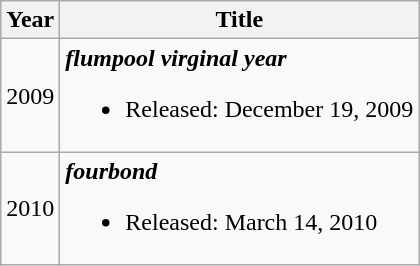<table class="wikitable">
<tr>
<th>Year</th>
<th>Title</th>
</tr>
<tr>
<td>2009</td>
<td><strong><em>flumpool virginal year</em></strong><br><ul><li>Released: December 19, 2009</li></ul></td>
</tr>
<tr>
<td>2010</td>
<td><strong><em>fourbond</em></strong><br><ul><li>Released: March 14, 2010</li></ul></td>
</tr>
</table>
